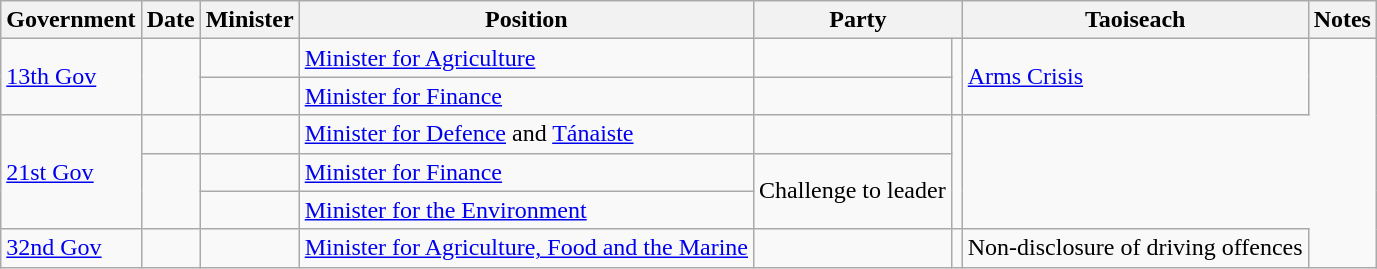<table class="wikitable sortable">
<tr>
<th>Government</th>
<th>Date</th>
<th>Minister</th>
<th>Position</th>
<th colspan=2>Party</th>
<th>Taoiseach</th>
<th>Notes</th>
</tr>
<tr>
<td rowspan=2><a href='#'>13th Gov</a></td>
<td rowspan=2></td>
<td></td>
<td data-sort-value="ag"><a href='#'>Minister for Agriculture</a></td>
<td></td>
<td rowspan=2></td>
<td rowspan=2><a href='#'>Arms Crisis</a></td>
</tr>
<tr>
<td></td>
<td data-sort-value="fin"><a href='#'>Minister for Finance</a></td>
</tr>
<tr>
<td rowspan=3><a href='#'>21st Gov</a></td>
<td></td>
<td></td>
<td data-sort-value="def"><a href='#'>Minister for Defence</a> and <a href='#'>Tánaiste</a></td>
<td></td>
<td rowspan=3></td>
</tr>
<tr>
<td rowspan=2></td>
<td></td>
<td data-sort-value="fin"><a href='#'>Minister for Finance</a></td>
<td rowspan=2>Challenge to leader</td>
</tr>
<tr>
<td></td>
<td data-sort-value="en"><a href='#'>Minister for the Environment</a></td>
</tr>
<tr>
<td><a href='#'>32nd Gov</a></td>
<td></td>
<td></td>
<td data-sort-value="ag"><a href='#'>Minister for Agriculture, Food and the Marine</a></td>
<td></td>
<td></td>
<td>Non-disclosure of driving offences</td>
</tr>
</table>
